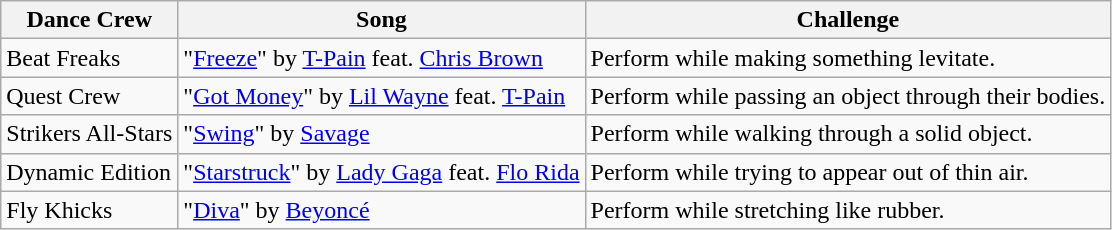<table class="wikitable">
<tr>
<th>Dance Crew</th>
<th>Song</th>
<th>Challenge</th>
</tr>
<tr>
<td>Beat Freaks</td>
<td>"<a href='#'>Freeze</a>" by <a href='#'>T-Pain</a> feat. <a href='#'>Chris Brown</a></td>
<td>Perform while making something levitate.</td>
</tr>
<tr>
<td>Quest Crew</td>
<td>"<a href='#'>Got Money</a>" by <a href='#'>Lil Wayne</a> feat. <a href='#'>T-Pain</a></td>
<td>Perform while passing an object through their bodies.</td>
</tr>
<tr>
<td>Strikers All-Stars</td>
<td>"<a href='#'>Swing</a>" by <a href='#'>Savage</a></td>
<td>Perform while walking through a solid object.</td>
</tr>
<tr>
<td>Dynamic Edition</td>
<td>"<a href='#'>Starstruck</a>" by <a href='#'>Lady Gaga</a> feat. <a href='#'>Flo Rida</a></td>
<td>Perform while trying to appear out of thin air.</td>
</tr>
<tr>
<td>Fly Khicks</td>
<td>"<a href='#'>Diva</a>" by <a href='#'>Beyoncé</a></td>
<td>Perform while stretching like rubber.</td>
</tr>
</table>
